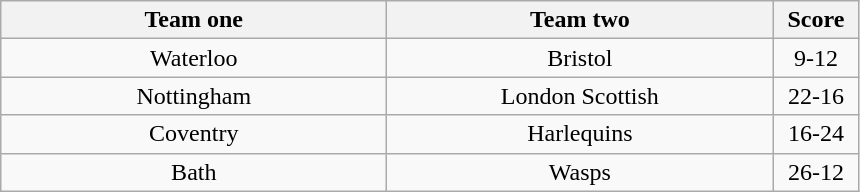<table class="wikitable" style="text-align: center">
<tr>
<th width=250>Team one</th>
<th width=250>Team two</th>
<th width=50>Score</th>
</tr>
<tr>
<td>Waterloo</td>
<td>Bristol</td>
<td>9-12</td>
</tr>
<tr>
<td>Nottingham</td>
<td>London Scottish</td>
<td>22-16</td>
</tr>
<tr>
<td>Coventry</td>
<td>Harlequins</td>
<td>16-24</td>
</tr>
<tr>
<td>Bath</td>
<td>Wasps</td>
<td>26-12</td>
</tr>
</table>
